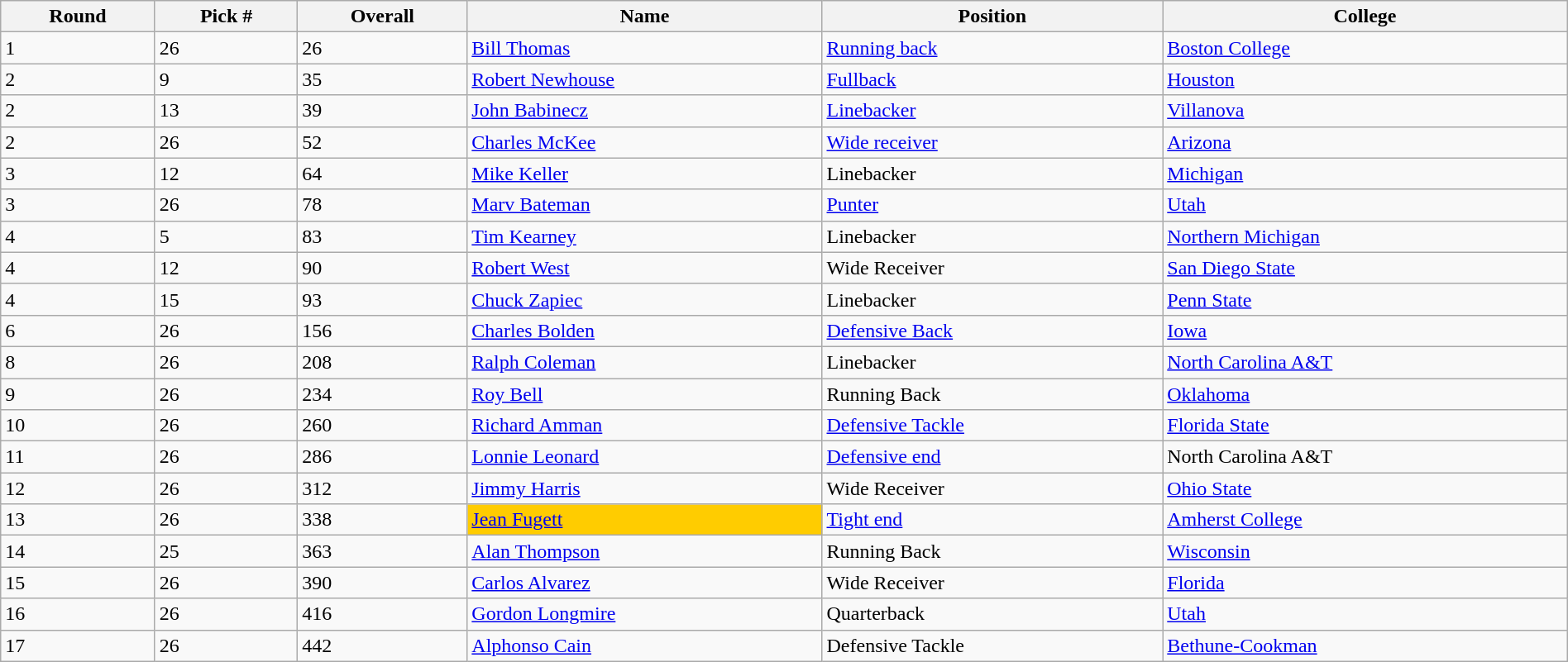<table class="wikitable sortable sortable" style="width: 100%">
<tr>
<th>Round</th>
<th>Pick #</th>
<th>Overall</th>
<th>Name</th>
<th>Position</th>
<th>College</th>
</tr>
<tr>
<td>1</td>
<td>26</td>
<td>26</td>
<td><a href='#'>Bill Thomas</a></td>
<td><a href='#'>Running back</a></td>
<td><a href='#'>Boston College</a></td>
</tr>
<tr>
<td>2</td>
<td>9</td>
<td>35</td>
<td><a href='#'>Robert Newhouse</a></td>
<td><a href='#'>Fullback</a></td>
<td><a href='#'>Houston</a></td>
</tr>
<tr>
<td>2</td>
<td>13</td>
<td>39</td>
<td><a href='#'>John Babinecz</a></td>
<td><a href='#'>Linebacker</a></td>
<td><a href='#'>Villanova</a></td>
</tr>
<tr>
<td>2</td>
<td>26</td>
<td>52</td>
<td><a href='#'>Charles McKee</a></td>
<td><a href='#'>Wide receiver</a></td>
<td><a href='#'>Arizona</a></td>
</tr>
<tr>
<td>3</td>
<td>12</td>
<td>64</td>
<td><a href='#'>Mike Keller</a></td>
<td>Linebacker</td>
<td><a href='#'>Michigan</a></td>
</tr>
<tr>
<td>3</td>
<td>26</td>
<td>78</td>
<td><a href='#'>Marv Bateman</a></td>
<td><a href='#'>Punter</a></td>
<td><a href='#'>Utah</a></td>
</tr>
<tr>
<td>4</td>
<td>5</td>
<td>83</td>
<td><a href='#'>Tim Kearney</a></td>
<td>Linebacker</td>
<td><a href='#'>Northern Michigan</a></td>
</tr>
<tr>
<td>4</td>
<td>12</td>
<td>90</td>
<td><a href='#'>Robert West</a></td>
<td>Wide Receiver</td>
<td><a href='#'>San Diego State</a></td>
</tr>
<tr>
<td>4</td>
<td>15</td>
<td>93</td>
<td><a href='#'>Chuck Zapiec</a></td>
<td>Linebacker</td>
<td><a href='#'>Penn State</a></td>
</tr>
<tr>
<td>6</td>
<td>26</td>
<td>156</td>
<td><a href='#'>Charles Bolden</a></td>
<td><a href='#'>Defensive Back</a></td>
<td><a href='#'>Iowa</a></td>
</tr>
<tr>
<td>8</td>
<td>26</td>
<td>208</td>
<td><a href='#'>Ralph Coleman</a></td>
<td>Linebacker</td>
<td><a href='#'>North Carolina A&T</a></td>
</tr>
<tr>
<td>9</td>
<td>26</td>
<td>234</td>
<td><a href='#'>Roy Bell</a></td>
<td>Running Back</td>
<td><a href='#'>Oklahoma</a></td>
</tr>
<tr>
<td>10</td>
<td>26</td>
<td>260</td>
<td><a href='#'>Richard Amman</a></td>
<td><a href='#'>Defensive Tackle</a></td>
<td><a href='#'>Florida State</a></td>
</tr>
<tr>
<td>11</td>
<td>26</td>
<td>286</td>
<td><a href='#'>Lonnie Leonard</a></td>
<td><a href='#'>Defensive end</a></td>
<td>North Carolina A&T</td>
</tr>
<tr>
<td>12</td>
<td>26</td>
<td>312</td>
<td><a href='#'>Jimmy Harris</a></td>
<td>Wide Receiver</td>
<td><a href='#'>Ohio State</a></td>
</tr>
<tr>
<td>13</td>
<td>26</td>
<td>338</td>
<td bgcolor=#FFCC00><a href='#'>Jean Fugett</a></td>
<td><a href='#'>Tight end</a></td>
<td><a href='#'>Amherst College</a></td>
</tr>
<tr>
<td>14</td>
<td>25</td>
<td>363</td>
<td><a href='#'>Alan Thompson</a></td>
<td>Running Back</td>
<td><a href='#'>Wisconsin</a></td>
</tr>
<tr>
<td>15</td>
<td>26</td>
<td>390</td>
<td><a href='#'>Carlos Alvarez</a></td>
<td>Wide Receiver</td>
<td><a href='#'>Florida</a></td>
</tr>
<tr>
<td>16</td>
<td>26</td>
<td>416</td>
<td><a href='#'>Gordon Longmire</a></td>
<td>Quarterback</td>
<td><a href='#'>Utah</a></td>
</tr>
<tr>
<td>17</td>
<td>26</td>
<td>442</td>
<td><a href='#'>Alphonso Cain</a></td>
<td>Defensive Tackle</td>
<td><a href='#'>Bethune-Cookman</a></td>
</tr>
</table>
